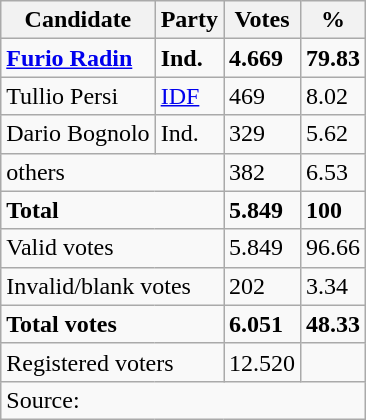<table class="wikitable" style="text-align: left;">
<tr>
<th>Candidate</th>
<th>Party</th>
<th>Votes</th>
<th>%</th>
</tr>
<tr>
<td><strong><a href='#'>Furio Radin</a></strong></td>
<td><strong>Ind.</strong></td>
<td><strong>4.669</strong></td>
<td><strong>79.83</strong></td>
</tr>
<tr>
<td>Tullio Persi</td>
<td><a href='#'>IDF</a></td>
<td>469</td>
<td>8.02</td>
</tr>
<tr>
<td>Dario Bognolo</td>
<td>Ind.</td>
<td>329</td>
<td>5.62</td>
</tr>
<tr>
<td colspan="2">others</td>
<td>382</td>
<td>6.53</td>
</tr>
<tr>
<td colspan="2"><strong>Total</strong></td>
<td><strong>5.849</strong></td>
<td><strong>100</strong></td>
</tr>
<tr>
<td colspan="2">Valid votes</td>
<td>5.849</td>
<td>96.66</td>
</tr>
<tr>
<td colspan="2">Invalid/blank votes</td>
<td>202</td>
<td>3.34</td>
</tr>
<tr>
<td colspan="2"><strong>Total votes</strong></td>
<td><strong>6.051</strong></td>
<td><strong>48.33</strong></td>
</tr>
<tr>
<td colspan="2">Registered voters</td>
<td>12.520</td>
<td></td>
</tr>
<tr>
<td colspan="4">Source: </td>
</tr>
</table>
